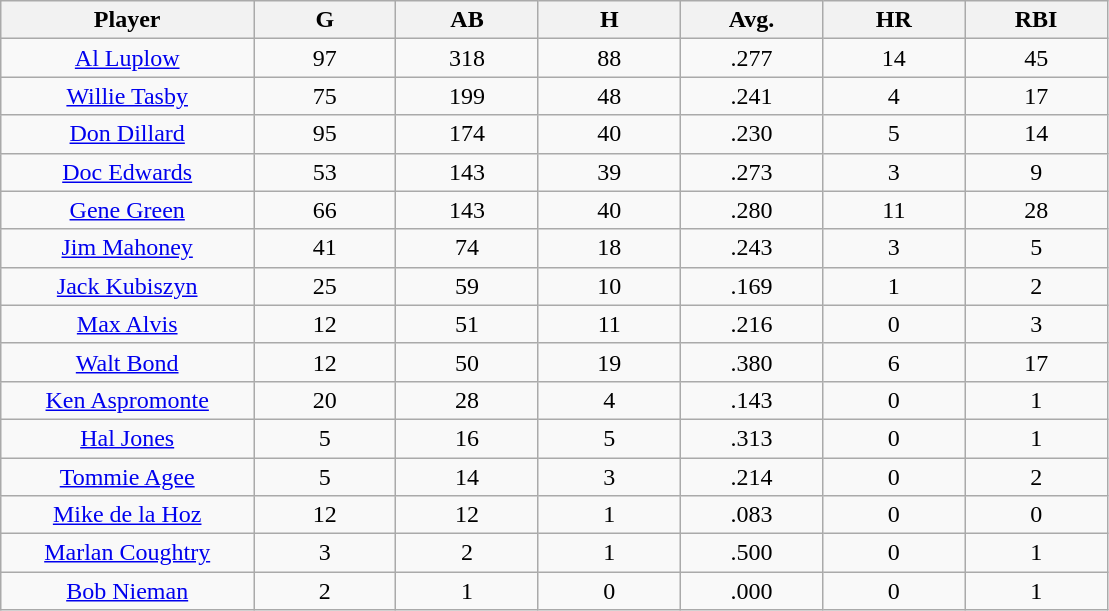<table class="wikitable sortable">
<tr>
<th bgcolor="#DDDDFF" width="16%">Player</th>
<th bgcolor="#DDDDFF" width="9%">G</th>
<th bgcolor="#DDDDFF" width="9%">AB</th>
<th bgcolor="#DDDDFF" width="9%">H</th>
<th bgcolor="#DDDDFF" width="9%">Avg.</th>
<th bgcolor="#DDDDFF" width="9%">HR</th>
<th bgcolor="#DDDDFF" width="9%">RBI</th>
</tr>
<tr align="center">
<td><a href='#'>Al Luplow</a></td>
<td>97</td>
<td>318</td>
<td>88</td>
<td>.277</td>
<td>14</td>
<td>45</td>
</tr>
<tr align=center>
<td><a href='#'>Willie Tasby</a></td>
<td>75</td>
<td>199</td>
<td>48</td>
<td>.241</td>
<td>4</td>
<td>17</td>
</tr>
<tr align=center>
<td><a href='#'>Don Dillard</a></td>
<td>95</td>
<td>174</td>
<td>40</td>
<td>.230</td>
<td>5</td>
<td>14</td>
</tr>
<tr align=center>
<td><a href='#'>Doc Edwards</a></td>
<td>53</td>
<td>143</td>
<td>39</td>
<td>.273</td>
<td>3</td>
<td>9</td>
</tr>
<tr align=center>
<td><a href='#'>Gene Green</a></td>
<td>66</td>
<td>143</td>
<td>40</td>
<td>.280</td>
<td>11</td>
<td>28</td>
</tr>
<tr align=center>
<td><a href='#'>Jim Mahoney</a></td>
<td>41</td>
<td>74</td>
<td>18</td>
<td>.243</td>
<td>3</td>
<td>5</td>
</tr>
<tr align=center>
<td><a href='#'>Jack Kubiszyn</a></td>
<td>25</td>
<td>59</td>
<td>10</td>
<td>.169</td>
<td>1</td>
<td>2</td>
</tr>
<tr align=center>
<td><a href='#'>Max Alvis</a></td>
<td>12</td>
<td>51</td>
<td>11</td>
<td>.216</td>
<td>0</td>
<td>3</td>
</tr>
<tr align=center>
<td><a href='#'>Walt Bond</a></td>
<td>12</td>
<td>50</td>
<td>19</td>
<td>.380</td>
<td>6</td>
<td>17</td>
</tr>
<tr align=center>
<td><a href='#'>Ken Aspromonte</a></td>
<td>20</td>
<td>28</td>
<td>4</td>
<td>.143</td>
<td>0</td>
<td>1</td>
</tr>
<tr align=center>
<td><a href='#'>Hal Jones</a></td>
<td>5</td>
<td>16</td>
<td>5</td>
<td>.313</td>
<td>0</td>
<td>1</td>
</tr>
<tr align=center>
<td><a href='#'>Tommie Agee</a></td>
<td>5</td>
<td>14</td>
<td>3</td>
<td>.214</td>
<td>0</td>
<td>2</td>
</tr>
<tr align=center>
<td><a href='#'>Mike de la Hoz</a></td>
<td>12</td>
<td>12</td>
<td>1</td>
<td>.083</td>
<td>0</td>
<td>0</td>
</tr>
<tr align=center>
<td><a href='#'>Marlan Coughtry</a></td>
<td>3</td>
<td>2</td>
<td>1</td>
<td>.500</td>
<td>0</td>
<td>1</td>
</tr>
<tr align=center>
<td><a href='#'>Bob Nieman</a></td>
<td>2</td>
<td>1</td>
<td>0</td>
<td>.000</td>
<td>0</td>
<td>1</td>
</tr>
</table>
